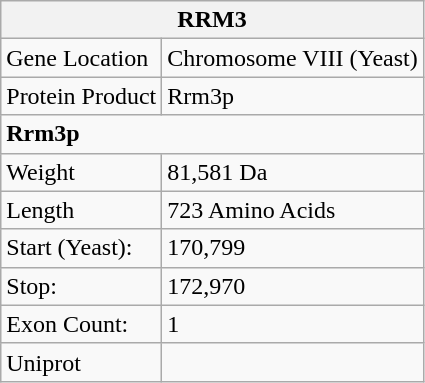<table class="wikitable">
<tr>
<th colspan="2">RRM3</th>
</tr>
<tr>
<td>Gene Location</td>
<td>Chromosome VIII (Yeast)</td>
</tr>
<tr>
<td>Protein Product</td>
<td>Rrm3p</td>
</tr>
<tr>
<td colspan="2"><strong>Rrm3p</strong></td>
</tr>
<tr>
<td>Weight</td>
<td>81,581 Da</td>
</tr>
<tr>
<td>Length</td>
<td>723 Amino Acids</td>
</tr>
<tr>
<td>Start (Yeast):</td>
<td>170,799</td>
</tr>
<tr>
<td>Stop:</td>
<td>172,970</td>
</tr>
<tr>
<td>Exon Count:</td>
<td>1</td>
</tr>
<tr>
<td>Uniprot</td>
<td></td>
</tr>
</table>
